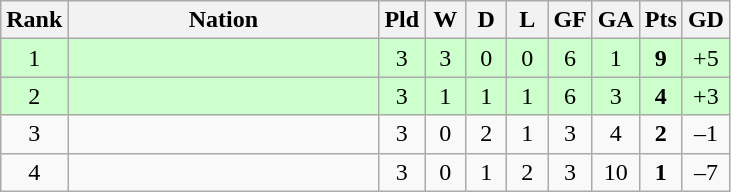<table class="wikitable" style="text-align: center;">
<tr>
<th width=5>Rank</th>
<th width=200>Nation</th>
<th width=20>Pld</th>
<th width=20>W</th>
<th width=20>D</th>
<th width=20>L</th>
<th width=20>GF</th>
<th width=20>GA</th>
<th width=20>Pts</th>
<th width=20>GD</th>
</tr>
<tr style="background:#ccffcc">
<td>1</td>
<td style="text-align:left"></td>
<td>3</td>
<td>3</td>
<td>0</td>
<td>0</td>
<td>6</td>
<td>1</td>
<td><strong>9</strong></td>
<td>+5</td>
</tr>
<tr style="background:#ccffcc">
<td>2</td>
<td style="text-align:left"></td>
<td>3</td>
<td>1</td>
<td>1</td>
<td>1</td>
<td>6</td>
<td>3</td>
<td><strong>4</strong></td>
<td>+3</td>
</tr>
<tr>
<td>3</td>
<td style="text-align:left"></td>
<td>3</td>
<td>0</td>
<td>2</td>
<td>1</td>
<td>3</td>
<td>4</td>
<td><strong>2</strong></td>
<td>–1</td>
</tr>
<tr>
<td>4</td>
<td style="text-align:left"></td>
<td>3</td>
<td>0</td>
<td>1</td>
<td>2</td>
<td>3</td>
<td>10</td>
<td><strong>1</strong></td>
<td>–7</td>
</tr>
</table>
